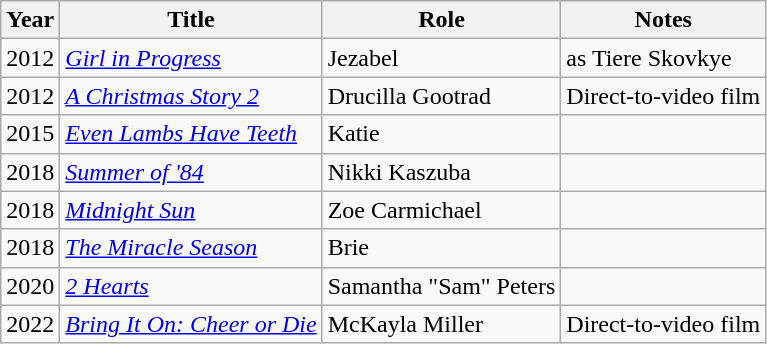<table class="wikitable sortable">
<tr>
<th>Year</th>
<th>Title</th>
<th>Role</th>
<th class="unsortable">Notes</th>
</tr>
<tr>
<td>2012</td>
<td><em><a href='#'>Girl in Progress</a></em></td>
<td>Jezabel</td>
<td>as Tiere Skovkye</td>
</tr>
<tr>
<td>2012</td>
<td data-sort-value="Christmas Story 2, A"><em><a href='#'>A Christmas Story 2</a></em></td>
<td>Drucilla Gootrad</td>
<td>Direct-to-video film</td>
</tr>
<tr>
<td>2015</td>
<td><em><a href='#'>Even Lambs Have Teeth</a></em></td>
<td>Katie</td>
<td></td>
</tr>
<tr>
<td>2018</td>
<td><em><a href='#'>Summer of '84</a></em></td>
<td>Nikki Kaszuba</td>
<td></td>
</tr>
<tr>
<td>2018</td>
<td><em><a href='#'>Midnight Sun</a></em></td>
<td>Zoe Carmichael</td>
<td></td>
</tr>
<tr>
<td>2018</td>
<td data-sort-value="Miracle Season, The"><em><a href='#'>The Miracle Season</a></em></td>
<td>Brie</td>
<td></td>
</tr>
<tr>
<td>2020</td>
<td><em><a href='#'>2 Hearts</a></em></td>
<td>Samantha "Sam" Peters</td>
<td></td>
</tr>
<tr>
<td>2022</td>
<td><em><a href='#'>Bring It On: Cheer or Die</a></em></td>
<td>McKayla Miller</td>
<td>Direct-to-video film</td>
</tr>
</table>
